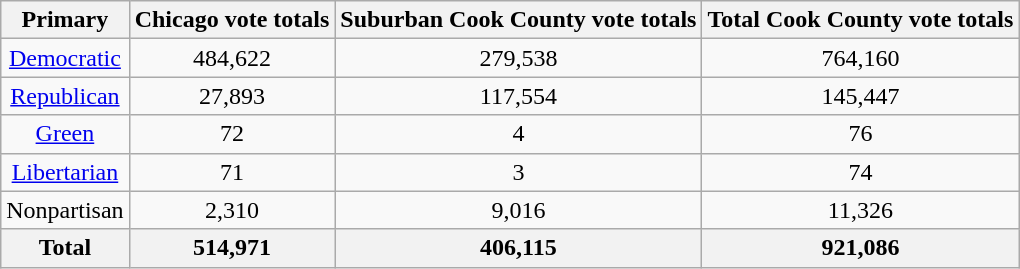<table class="wikitable" style="text-align: center">
<tr>
<th>Primary</th>
<th>Chicago vote totals</th>
<th>Suburban Cook County vote totals</th>
<th>Total Cook County vote totals</th>
</tr>
<tr>
<td><a href='#'>Democratic</a></td>
<td>484,622</td>
<td>279,538</td>
<td>764,160</td>
</tr>
<tr>
<td><a href='#'>Republican</a></td>
<td>27,893</td>
<td>117,554</td>
<td>145,447</td>
</tr>
<tr>
<td><a href='#'>Green</a></td>
<td>72</td>
<td>4</td>
<td>76</td>
</tr>
<tr>
<td><a href='#'>Libertarian</a></td>
<td>71</td>
<td>3</td>
<td>74</td>
</tr>
<tr>
<td>Nonpartisan</td>
<td>2,310</td>
<td>9,016</td>
<td>11,326</td>
</tr>
<tr>
<th>Total</th>
<th>514,971</th>
<th>406,115</th>
<th>921,086</th>
</tr>
</table>
